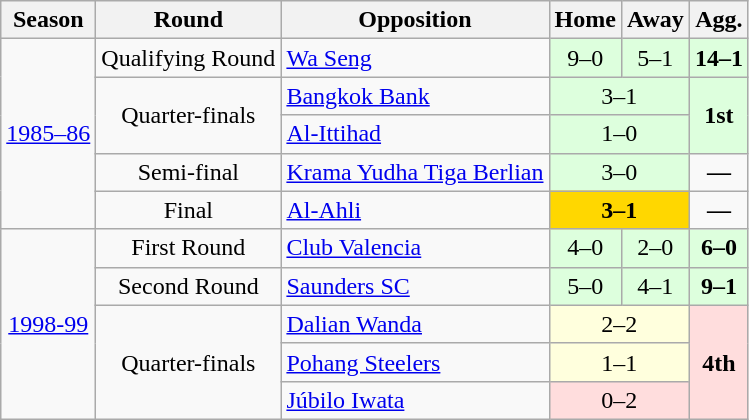<table class="wikitable">
<tr>
<th>Season</th>
<th>Round</th>
<th>Opposition</th>
<th>Home</th>
<th>Away</th>
<th>Agg.</th>
</tr>
<tr>
<td style="text-align:center;" rowspan="5"><a href='#'>1985–86</a></td>
<td style="text-align:center;">Qualifying Round</td>
<td> <a href='#'>Wa Seng</a></td>
<td style="text-align:center; background:#dfd;">9–0</td>
<td style="text-align:center; background:#dfd;">5–1</td>
<td style="text-align:center; background:#dfd;"><strong>14–1</strong></td>
</tr>
<tr>
<td rowspan="2" style="text-align:center;">Quarter-finals</td>
<td> <a href='#'>Bangkok Bank</a></td>
<td style="text-align:center; background:#dfd;"colspan="2">3–1</td>
<td style="text-align:center; background:#dfd;"rowspan="2"><strong>1st</strong></td>
</tr>
<tr>
<td> <a href='#'>Al-Ittihad</a></td>
<td style="text-align:center; background:#dfd;"colspan="2">1–0</td>
</tr>
<tr>
<td style="text-align:center;">Semi-final</td>
<td> <a href='#'>Krama Yudha Tiga Berlian</a></td>
<td style="text-align:center; background:#dfd;"colspan="2">3–0</td>
<td style="text-align:center;"><strong>—</strong></td>
</tr>
<tr>
<td style="text-align:center;">Final</td>
<td> <a href='#'>Al-Ahli</a></td>
<td style="text-align:center; background:#ffd700;"colspan="2"><strong>3–1 </strong></td>
<td style="text-align:center;"><strong>—</strong></td>
</tr>
<tr>
<td style="text-align:center;" rowspan="5"><a href='#'>1998-99</a></td>
<td style="text-align:center;">First Round</td>
<td> <a href='#'>Club Valencia</a></td>
<td style="text-align:center; background:#dfd;">4–0</td>
<td style="text-align:center; background:#dfd;">2–0</td>
<td style="text-align:center; background:#dfd;"><strong>6–0</strong></td>
</tr>
<tr>
<td style="text-align:center;">Second Round</td>
<td> <a href='#'>Saunders SC</a></td>
<td style="text-align:center; background:#dfd;">5–0</td>
<td style="text-align:center; background:#dfd;">4–1</td>
<td style="text-align:center; background:#dfd;"><strong>9–1</strong></td>
</tr>
<tr>
<td rowspan="3" style="text-align:center;">Quarter-finals</td>
<td> <a href='#'>Dalian Wanda</a></td>
<td style="text-align:center; background:#ffd;"colspan="2">2–2</td>
<td style="text-align:center; background:#fdd;"rowspan="3"><strong>4th</strong></td>
</tr>
<tr>
<td> <a href='#'>Pohang Steelers</a></td>
<td style="text-align:center; background:#ffd;"colspan="2">1–1</td>
</tr>
<tr>
<td> <a href='#'>Júbilo Iwata</a></td>
<td style="text-align:center; background:#fdd;"colspan="2">0–2</td>
</tr>
</table>
